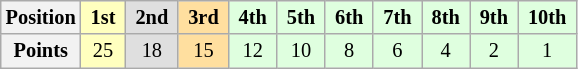<table class="wikitable" style="font-size:85%; text-align:center">
<tr>
<th>Position</th>
<td style="background:#ffffbf"> <strong>1st</strong> </td>
<td style="background:#dfdfdf"> <strong>2nd</strong> </td>
<td style="background:#ffdf9f"> <strong>3rd</strong> </td>
<td style="background:#dfffdf"> <strong>4th</strong> </td>
<td style="background:#dfffdf"> <strong>5th</strong> </td>
<td style="background:#dfffdf"> <strong>6th</strong> </td>
<td style="background:#dfffdf"> <strong>7th</strong> </td>
<td style="background:#dfffdf"> <strong>8th</strong> </td>
<td style="background:#dfffdf"> <strong>9th</strong> </td>
<td style="background:#dfffdf"> <strong>10th</strong> </td>
</tr>
<tr>
<th>Points</th>
<td style="background:#ffffbf">25</td>
<td style="background:#dfdfdf">18</td>
<td style="background:#ffdf9f">15</td>
<td style="background:#dfffdf">12</td>
<td style="background:#dfffdf">10</td>
<td style="background:#dfffdf">8</td>
<td style="background:#dfffdf">6</td>
<td style="background:#dfffdf">4</td>
<td style="background:#dfffdf">2</td>
<td style="background:#dfffdf">1</td>
</tr>
</table>
